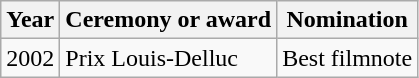<table class="wikitable">
<tr>
<th>Year</th>
<th>Ceremony or award</th>
<th>Nomination</th>
</tr>
<tr>
<td>2002</td>
<td>Prix Louis-Delluc</td>
<td>Best filmnote</td>
</tr>
</table>
